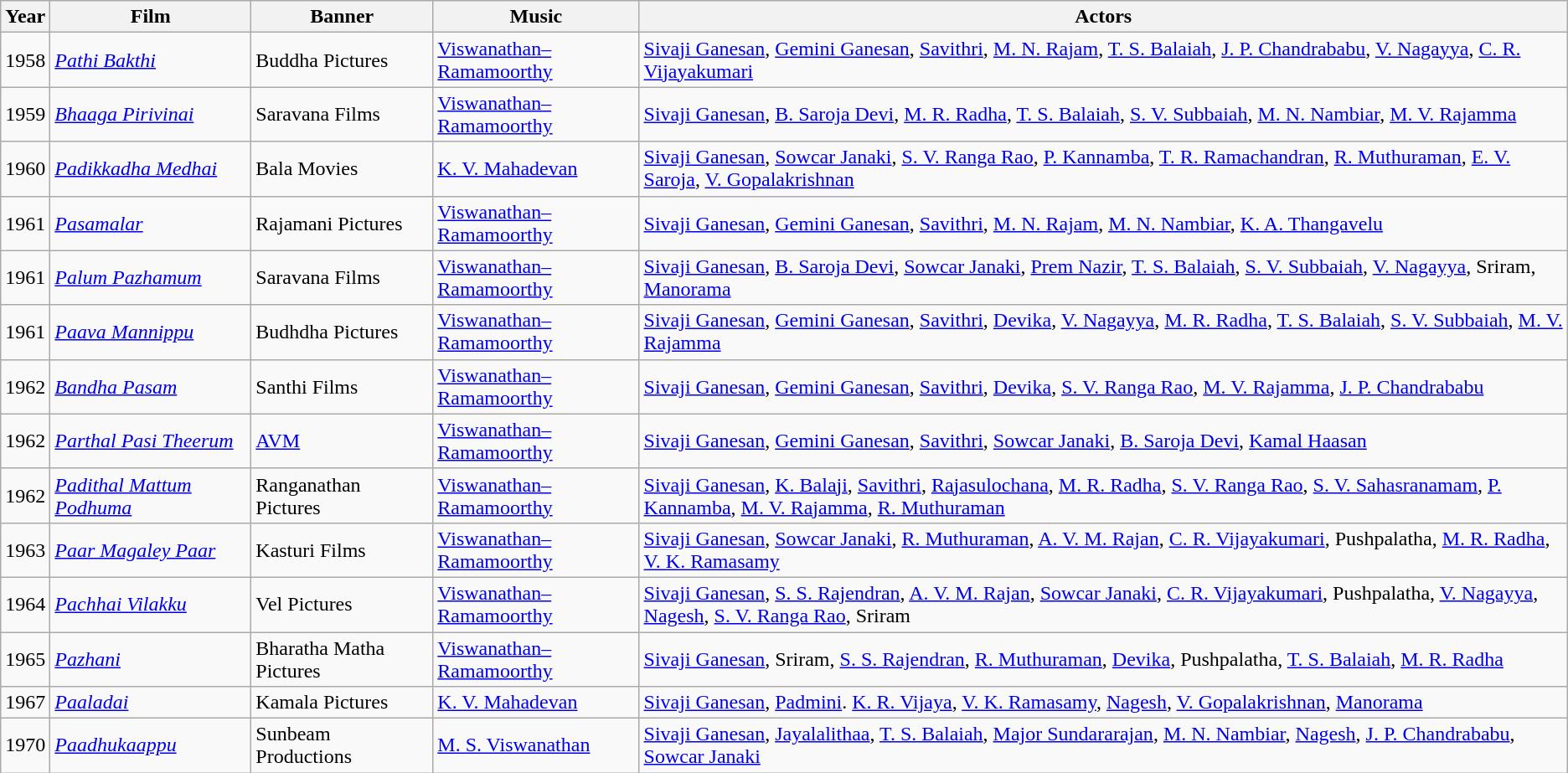<table class="wikitable">
<tr>
<th>Year</th>
<th>Film</th>
<th>Banner</th>
<th>Music</th>
<th>Actors</th>
</tr>
<tr>
<td>1958</td>
<td><em><a href='#'>Pathi Bakthi</a></em></td>
<td>Buddha Pictures</td>
<td><a href='#'>Viswanathan–Ramamoorthy</a></td>
<td><a href='#'>Sivaji Ganesan</a>, <a href='#'>Gemini Ganesan</a>, <a href='#'>Savithri</a>, <a href='#'>M. N. Rajam</a>, <a href='#'>T. S. Balaiah</a>, <a href='#'>J. P. Chandrababu</a>, <a href='#'>V. Nagayya</a>, <a href='#'>C. R. Vijayakumari</a></td>
</tr>
<tr>
<td>1959</td>
<td><em><a href='#'>Bhaaga Pirivinai</a></em></td>
<td>Saravana Films</td>
<td><a href='#'>Viswanathan–Ramamoorthy</a></td>
<td><a href='#'>Sivaji Ganesan</a>, <a href='#'>B. Saroja Devi</a>, <a href='#'>M. R. Radha</a>, <a href='#'>T. S. Balaiah</a>, <a href='#'>S. V. Subbaiah</a>, <a href='#'>M. N. Nambiar</a>, <a href='#'>M. V. Rajamma</a></td>
</tr>
<tr>
<td>1960</td>
<td><em><a href='#'>Padikkadha Medhai</a></em></td>
<td>Bala Movies</td>
<td><a href='#'>K. V. Mahadevan</a></td>
<td><a href='#'>Sivaji Ganesan</a>, <a href='#'>Sowcar Janaki</a>, <a href='#'>S. V. Ranga Rao</a>, <a href='#'>P. Kannamba</a>, <a href='#'>T. R. Ramachandran</a>, <a href='#'>R. Muthuraman</a>, <a href='#'>E. V. Saroja</a>, <a href='#'>V. Gopalakrishnan</a></td>
</tr>
<tr>
<td>1961</td>
<td><em><a href='#'>Pasamalar</a></em></td>
<td>Rajamani Pictures</td>
<td><a href='#'>Viswanathan–Ramamoorthy</a></td>
<td><a href='#'>Sivaji Ganesan</a>, <a href='#'>Gemini Ganesan</a>, <a href='#'>Savithri</a>, <a href='#'>M. N. Rajam</a>, <a href='#'>M. N. Nambiar</a>, <a href='#'>K. A. Thangavelu</a></td>
</tr>
<tr>
<td>1961</td>
<td><em><a href='#'>Palum Pazhamum</a></em></td>
<td>Saravana Films</td>
<td><a href='#'>Viswanathan–Ramamoorthy</a></td>
<td><a href='#'>Sivaji Ganesan</a>, <a href='#'>B. Saroja Devi</a>, <a href='#'>Sowcar Janaki</a>, <a href='#'>Prem Nazir</a>, <a href='#'>T. S. Balaiah</a>, <a href='#'>S. V. Subbaiah</a>, <a href='#'>V. Nagayya</a>, Sriram, <a href='#'>Manorama</a></td>
</tr>
<tr>
<td>1961</td>
<td><em><a href='#'>Paava Mannippu</a></em></td>
<td>Budhdha Pictures</td>
<td><a href='#'>Viswanathan–Ramamoorthy</a></td>
<td><a href='#'>Sivaji Ganesan</a>, <a href='#'>Gemini Ganesan</a>, <a href='#'>Savithri</a>, <a href='#'>Devika</a>, <a href='#'>V. Nagayya</a>, <a href='#'>M. R. Radha</a>, <a href='#'>T. S. Balaiah</a>, <a href='#'>S. V. Subbaiah</a>, <a href='#'>M. V. Rajamma</a></td>
</tr>
<tr>
<td>1962</td>
<td><em><a href='#'>Bandha Pasam</a></em></td>
<td>Santhi Films</td>
<td><a href='#'>Viswanathan–Ramamoorthy</a></td>
<td><a href='#'>Sivaji Ganesan</a>, <a href='#'>Gemini Ganesan</a>, <a href='#'>Savithri</a>, <a href='#'>Devika</a>, <a href='#'>S. V. Ranga Rao</a>, <a href='#'>M. V. Rajamma</a>, <a href='#'>J. P. Chandrababu</a></td>
</tr>
<tr>
<td>1962</td>
<td><em><a href='#'>Parthal Pasi Theerum</a></em></td>
<td><a href='#'>AVM</a></td>
<td><a href='#'>Viswanathan–Ramamoorthy</a></td>
<td><a href='#'>Sivaji Ganesan</a>, <a href='#'>Gemini Ganesan</a>, <a href='#'>Savithri</a>, <a href='#'>Sowcar Janaki</a>, <a href='#'>B. Saroja Devi</a>, <a href='#'>Kamal Haasan</a></td>
</tr>
<tr>
<td>1962</td>
<td><em><a href='#'>Padithal Mattum Podhuma</a></em></td>
<td>Ranganathan Pictures</td>
<td><a href='#'>Viswanathan–Ramamoorthy</a></td>
<td><a href='#'>Sivaji Ganesan</a>, <a href='#'>K. Balaji</a>, <a href='#'>Savithri</a>, <a href='#'>Rajasulochana</a>, <a href='#'>M. R. Radha</a>, <a href='#'>S. V. Ranga Rao</a>, <a href='#'>S. V. Sahasranamam</a>, <a href='#'>P. Kannamba</a>, <a href='#'>M. V. Rajamma</a>, <a href='#'>R. Muthuraman</a></td>
</tr>
<tr>
<td>1963</td>
<td><em><a href='#'>Paar Magaley Paar</a></em></td>
<td>Kasturi Films</td>
<td><a href='#'>Viswanathan–Ramamoorthy</a></td>
<td><a href='#'>Sivaji Ganesan</a>, <a href='#'>Sowcar Janaki</a>, <a href='#'>R. Muthuraman</a>, <a href='#'>A. V. M. Rajan</a>, <a href='#'>C. R. Vijayakumari</a>, Pushpalatha, <a href='#'>M. R. Radha</a>, <a href='#'>V. K. Ramasamy</a></td>
</tr>
<tr>
<td>1964</td>
<td><em><a href='#'>Pachhai Vilakku</a></em></td>
<td>Vel Pictures</td>
<td><a href='#'>Viswanathan–Ramamoorthy</a></td>
<td><a href='#'>Sivaji Ganesan</a>, <a href='#'>S. S. Rajendran</a>, <a href='#'>A. V. M. Rajan</a>, <a href='#'>Sowcar Janaki</a>, <a href='#'>C. R. Vijayakumari</a>, Pushpalatha, <a href='#'>V. Nagayya</a>, <a href='#'>Nagesh</a>, <a href='#'>S. V. Ranga Rao</a>, Sriram</td>
</tr>
<tr>
<td>1965</td>
<td><em><a href='#'>Pazhani</a></em></td>
<td>Bharatha Matha Pictures</td>
<td><a href='#'>Viswanathan–Ramamoorthy</a></td>
<td><a href='#'>Sivaji Ganesan</a>, Sriram, <a href='#'>S. S. Rajendran</a>, <a href='#'>R. Muthuraman</a>, <a href='#'>Devika</a>, Pushpalatha, <a href='#'>T. S. Balaiah</a>, <a href='#'>M. R. Radha</a></td>
</tr>
<tr>
<td>1967</td>
<td><em><a href='#'>Paaladai</a></em></td>
<td>Kamala Pictures</td>
<td><a href='#'>K. V. Mahadevan</a></td>
<td><a href='#'>Sivaji Ganesan</a>, <a href='#'>Padmini</a>. <a href='#'>K. R. Vijaya</a>, <a href='#'>V. K. Ramasamy</a>, <a href='#'>Nagesh</a>, <a href='#'>V. Gopalakrishnan</a>, <a href='#'>Manorama</a></td>
</tr>
<tr>
<td>1970</td>
<td><em><a href='#'>Paadhukaappu</a></em></td>
<td>Sunbeam Productions</td>
<td><a href='#'>M. S. Viswanathan</a></td>
<td><a href='#'>Sivaji Ganesan</a>, <a href='#'>Jayalalithaa</a>, <a href='#'>T. S. Balaiah</a>, <a href='#'>Major Sundararajan</a>, <a href='#'>M. N. Nambiar</a>, <a href='#'>Nagesh</a>, <a href='#'>J. P. Chandrababu</a>, <a href='#'>Sowcar Janaki</a></td>
</tr>
</table>
